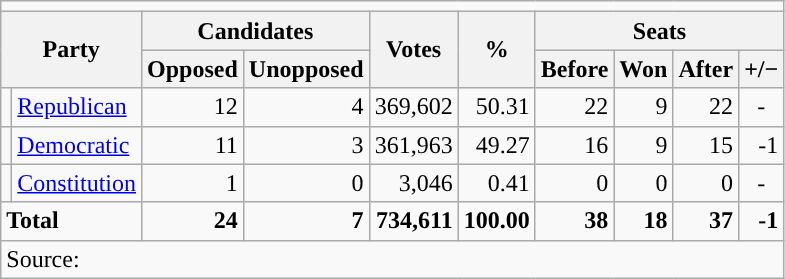<table class="wikitable">
<tr>
<td colspan="12" style="text-align:center;"></td>
</tr>
<tr>
<th colspan="2" rowspan="2">Party</th>
<th colspan="2">Candidates</th>
<th rowspan="2">Votes</th>
<th rowspan="2">%</th>
<th colspan="4">Seats</th>
</tr>
<tr>
<th>Opposed</th>
<th>Unopposed</th>
<th>Before</th>
<th>Won</th>
<th>After</th>
<th>+/−</th>
</tr>
<tr>
<td style="background-color:"></td>
<td><a href='#'>Republican</a></td>
<td style="text-align:right;">12</td>
<td style="text-align:right;">4</td>
<td style="text-align:right;">369,602</td>
<td style="text-align:right;">50.31</td>
<td style="text-align:right;">22</td>
<td style="text-align:right;">9</td>
<td style="text-align:right;">22</td>
<td style="text-align:center;">-</td>
</tr>
<tr>
<td style="background-color:"></td>
<td><a href='#'>Democratic</a></td>
<td style="text-align:right;">11</td>
<td style="text-align:right;">3</td>
<td style="text-align:right;">361,963</td>
<td style="text-align:right;">49.27</td>
<td style="text-align:right;">16</td>
<td style="text-align:right;">9</td>
<td style="text-align:right;">15</td>
<td style="text-align:right;">-1</td>
</tr>
<tr>
<td style="background-color:"></td>
<td><a href='#'>Constitution</a></td>
<td style="text-align:right;">1</td>
<td style="text-align:right;">0</td>
<td style="text-align:right;">3,046</td>
<td style="text-align:right;">0.41</td>
<td style="text-align:right;">0</td>
<td style="text-align:right;">0</td>
<td style="text-align:right;">0</td>
<td style="text-align:center;">-</td>
</tr>
<tr>
<td colspan="2"><strong>Total</strong></td>
<td style="text-align:right;"><strong>24</strong></td>
<td style="text-align:right;"><strong>7</strong></td>
<td style="text-align:right;"><strong>734,611</strong></td>
<td style="text-align:right;"><strong>100.00</strong></td>
<td style="text-align:right;"><strong>38</strong></td>
<td style="text-align:right;"><strong>18</strong></td>
<td style="text-align:right;"><strong>37</strong></td>
<td style="text-align:right;"><strong>-1</strong></td>
</tr>
<tr>
<td colspan="10">Source: <em></em></td>
</tr>
</table>
